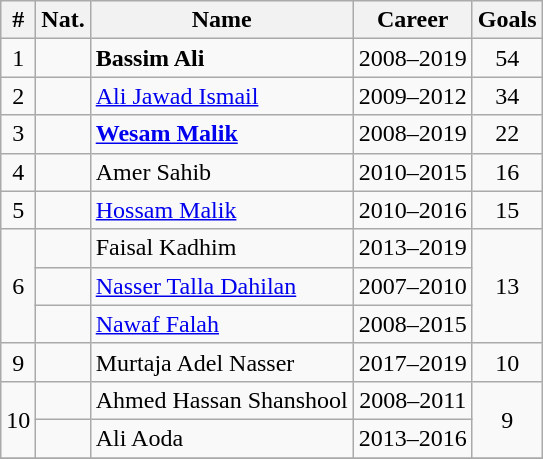<table class="wikitable sortable" style="text-align: center;">
<tr>
<th class="unsortable">#</th>
<th class="unsortable">Nat.</th>
<th class="unsortable">Name</th>
<th class="unsortable">Career</th>
<th>Goals</th>
</tr>
<tr>
<td>1</td>
<td></td>
<td align="left"><strong>Bassim Ali</strong></td>
<td>2008–2019</td>
<td>54</td>
</tr>
<tr>
<td>2</td>
<td></td>
<td align="left"><a href='#'>Ali Jawad Ismail</a></td>
<td>2009–2012</td>
<td>34</td>
</tr>
<tr>
<td>3</td>
<td></td>
<td align="left"><strong><a href='#'>Wesam Malik</a></strong></td>
<td>2008–2019</td>
<td>22</td>
</tr>
<tr>
<td>4</td>
<td></td>
<td align="left">Amer Sahib</td>
<td>2010–2015</td>
<td>16</td>
</tr>
<tr>
<td>5</td>
<td></td>
<td align="left"><a href='#'>Hossam Malik</a></td>
<td>2010–2016</td>
<td>15</td>
</tr>
<tr>
<td rowspan="3">6</td>
<td></td>
<td align="left">Faisal Kadhim</td>
<td>2013–2019</td>
<td rowspan=3 align="center">13</td>
</tr>
<tr>
<td></td>
<td align="left"><a href='#'>Nasser Talla Dahilan</a></td>
<td>2007–2010</td>
</tr>
<tr>
<td></td>
<td align="left"><a href='#'>Nawaf Falah</a></td>
<td>2008–2015</td>
</tr>
<tr>
<td>9</td>
<td></td>
<td align="left">Murtaja Adel Nasser</td>
<td>2017–2019</td>
<td>10</td>
</tr>
<tr>
<td rowspan="2">10</td>
<td></td>
<td align="left">Ahmed Hassan Shanshool</td>
<td>2008–2011</td>
<td rowspan=2 align="center">9</td>
</tr>
<tr>
<td></td>
<td align="left">Ali Aoda</td>
<td>2013–2016</td>
</tr>
<tr>
</tr>
</table>
